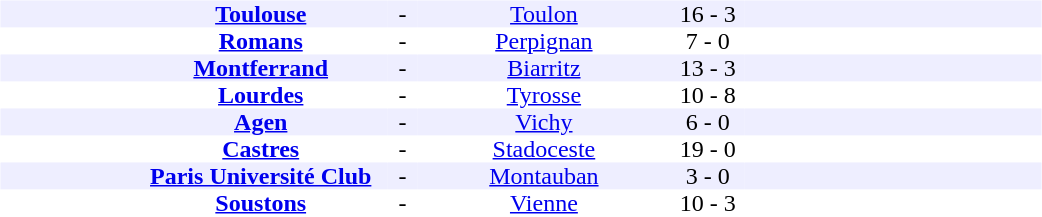<table width=700>
<tr>
<td width=700 valign=top><br><table border=0 cellspacing=0 cellpadding=0 style=font-size: 100%; border-collapse: collapse; width=100%>
<tr align=center bgcolor=#EEEEFF>
<td width=90></td>
<td width=170><strong><a href='#'>Toulouse</a></strong></td>
<td width=20>-</td>
<td width=170><a href='#'>Toulon</a></td>
<td width=50>16 - 3</td>
<td width=200></td>
</tr>
<tr align=center bgcolor=#FFFFFF>
<td width=90></td>
<td width=170><strong><a href='#'>Romans</a></strong></td>
<td width=20>-</td>
<td width=170><a href='#'>Perpignan</a></td>
<td width=50>7 - 0</td>
<td width=200></td>
</tr>
<tr align=center bgcolor=#EEEEFF>
<td width=90></td>
<td width=170><strong><a href='#'>Montferrand</a></strong></td>
<td width=20>-</td>
<td width=170><a href='#'>Biarritz</a></td>
<td width=50>13 - 3</td>
<td width=200></td>
</tr>
<tr align=center bgcolor=#FFFFFF>
<td width=90></td>
<td width=170><strong><a href='#'>Lourdes</a></strong></td>
<td width=20>-</td>
<td width=170><a href='#'>Tyrosse</a></td>
<td width=50>10 - 8</td>
<td width=200></td>
</tr>
<tr align=center bgcolor=#EEEEFF>
<td width=90></td>
<td width=170><strong><a href='#'>Agen</a></strong></td>
<td width=20>-</td>
<td width=170><a href='#'>Vichy</a></td>
<td width=50>6 - 0</td>
<td width=200></td>
</tr>
<tr align=center bgcolor=#FFFFFF>
<td width=90></td>
<td width=170><strong><a href='#'>Castres</a></strong></td>
<td width=20>-</td>
<td width=170><a href='#'>Stadoceste</a></td>
<td width=50>19 - 0</td>
<td width=200></td>
</tr>
<tr align=center bgcolor=#EEEEFF>
<td width=90></td>
<td width=170><strong><a href='#'>Paris Université Club</a></strong></td>
<td width=20>-</td>
<td width=170><a href='#'>Montauban</a></td>
<td width=50>3 - 0</td>
<td width=200></td>
</tr>
<tr align=center bgcolor=#FFFFFF>
<td width=90></td>
<td width=170><strong><a href='#'>Soustons</a></strong></td>
<td width=20>-</td>
<td width=170><a href='#'>Vienne</a></td>
<td width=50>10 - 3</td>
<td width=200></td>
</tr>
</table>
</td>
</tr>
</table>
